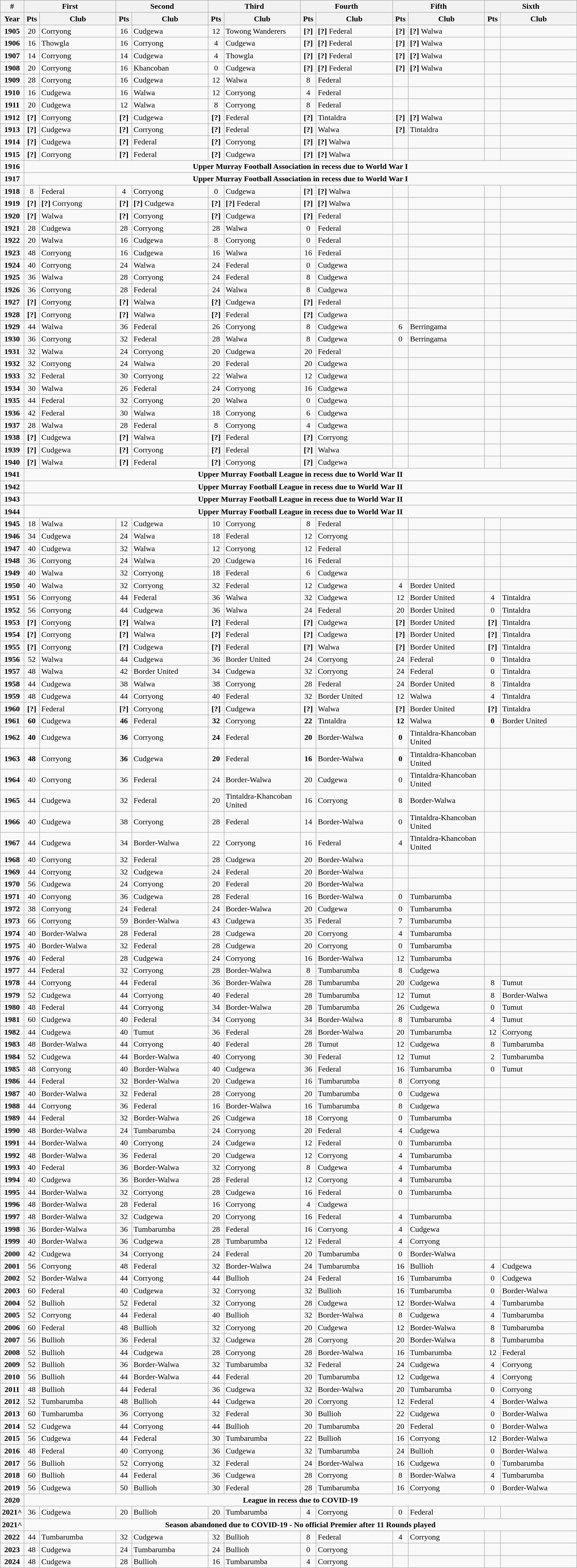<table class="wikitable">
<tr>
<th>#</th>
<th colspan="2">First</th>
<th colspan="2">Second</th>
<th colspan="2">Third</th>
<th colspan="2">Fourth</th>
<th colspan="2">Fifth</th>
<th colspan="2">Sixth</th>
</tr>
<tr>
<th width="25">Year</th>
<th width="25">Pts</th>
<th width="150">Club</th>
<th width="25">Pts</th>
<th width="150">Club</th>
<th width="25">Pts</th>
<th width="150">Club</th>
<th width="25">Pts</th>
<th width="150">Club</th>
<th width="25">Pts</th>
<th width="150">Club</th>
<th width="25">Pts</th>
<th width="150">Club</th>
</tr>
<tr>
<td align="center"><strong>1905</strong></td>
<td align="center">20</td>
<td>Corryong</td>
<td align="center">16</td>
<td>Cudgewa</td>
<td align="center">12</td>
<td>Towong Wanderers</td>
<td align="center"><strong>[?]</strong></td>
<td><strong>[?]</strong> Federal</td>
<td align="center"><strong>[?]</strong></td>
<td><strong>[?]</strong> Walwa</td>
<td align="center"></td>
<td></td>
</tr>
<tr>
<td align="center"><strong>1906</strong></td>
<td align="center">16</td>
<td>Thowgla</td>
<td align="center">16</td>
<td>Corryong</td>
<td align="center">4</td>
<td>Cudgewa</td>
<td align="center"><strong>[?]</strong></td>
<td><strong>[?]</strong> Federal</td>
<td align="center"><strong>[?]</strong></td>
<td><strong>[?]</strong> Walwa</td>
<td align="center"></td>
<td></td>
</tr>
<tr>
<td align="center"><strong>1907</strong></td>
<td align="center">14</td>
<td>Corryong</td>
<td align="center">14</td>
<td>Cudgewa</td>
<td align="center">4</td>
<td>Thowgla</td>
<td align="center"><strong>[?]</strong></td>
<td><strong>[?]</strong> Federal</td>
<td align="center"><strong>[?]</strong></td>
<td><strong>[?]</strong> Walwa</td>
<td align="center"></td>
<td></td>
</tr>
<tr>
<td align="center"><strong>1908</strong></td>
<td align="center">20</td>
<td>Corryong</td>
<td align="center">16</td>
<td>Khancoban</td>
<td align="center">0</td>
<td>Cudgewa</td>
<td align="center"><strong>[?]</strong></td>
<td><strong>[?]</strong> Federal</td>
<td align="center"><strong>[?]</strong></td>
<td><strong>[?]</strong> Walwa</td>
<td align="center"></td>
<td></td>
</tr>
<tr>
<td align="center"><strong>1909</strong></td>
<td align="center">28</td>
<td>Corryong</td>
<td align="center">16</td>
<td>Cudgewa</td>
<td align="center">12</td>
<td>Walwa</td>
<td align="center">8</td>
<td>Federal</td>
<td align="center"></td>
<td></td>
<td align="center"></td>
<td></td>
</tr>
<tr>
<td align="center"><strong>1910</strong></td>
<td align="center">16</td>
<td>Cudgewa</td>
<td align="center">16</td>
<td>Walwa</td>
<td align="center">12</td>
<td>Corryong</td>
<td align="center">4</td>
<td>Federal</td>
<td align="center"></td>
<td></td>
<td align="center"></td>
<td></td>
</tr>
<tr>
<td align="center"><strong>1911</strong></td>
<td align="center">20</td>
<td>Cudgewa</td>
<td align="center">12</td>
<td>Walwa</td>
<td align="center">8</td>
<td>Corryong</td>
<td align="center">8</td>
<td>Federal</td>
<td align="center"></td>
<td></td>
<td align="center"></td>
<td></td>
</tr>
<tr>
<td align="center"><strong>1912</strong></td>
<td align="center"><strong>[?]</strong></td>
<td>Corryong</td>
<td align="center"><strong>[?]</strong></td>
<td>Cudgewa</td>
<td align="center"><strong>[?]</strong></td>
<td>Federal</td>
<td align="center"><strong>[?]</strong></td>
<td>Tintaldra</td>
<td align="center"><strong>[?]</strong></td>
<td><strong>[?]</strong> Walwa</td>
<td align="center"></td>
<td></td>
</tr>
<tr>
<td align="center"><strong>1913</strong></td>
<td align="center"><strong>[?]</strong></td>
<td>Cudgewa</td>
<td align="center"><strong>[?]</strong></td>
<td>Corryong</td>
<td align="center"><strong>[?]</strong></td>
<td>Federal</td>
<td align="center"><strong>[?]</strong></td>
<td>Walwa</td>
<td align="center"><strong>[?]</strong></td>
<td>Tintaldra</td>
<td align="center"></td>
<td></td>
</tr>
<tr>
<td align="center"><strong>1914</strong></td>
<td align="center"><strong>[?]</strong></td>
<td>Cudgewa</td>
<td align="center"><strong>[?]</strong></td>
<td>Federal</td>
<td align="center"><strong>[?]</strong></td>
<td>Corryong</td>
<td align="center"><strong>[?]</strong></td>
<td><strong>[?]</strong> Walwa</td>
<td align="center"></td>
<td></td>
<td align="center"></td>
<td></td>
</tr>
<tr>
<td align="center"><strong>1915</strong></td>
<td align="center"><strong>[?]</strong></td>
<td>Corryong</td>
<td align="center"><strong>[?]</strong></td>
<td>Federal</td>
<td align="center"><strong>[?]</strong></td>
<td>Cudgewa</td>
<td align="center"><strong>[?]</strong></td>
<td><strong>[?]</strong> Walwa</td>
<td align="center"></td>
<td></td>
<td align="center"></td>
<td></td>
</tr>
<tr>
<td align="center"><strong>1916</strong></td>
<td colspan="12" align="center"><strong>Upper Murray Football Association in recess due to World War I</strong></td>
</tr>
<tr>
<td align="center"><strong>1917</strong></td>
<td colspan="12" align="center"><strong>Upper Murray Football Association in recess due to World War I</strong></td>
</tr>
<tr>
<td align="center"><strong>1918</strong></td>
<td align="center">8</td>
<td>Federal</td>
<td align="center">4</td>
<td>Corryong</td>
<td align="center">0</td>
<td>Cudgewa</td>
<td align="center"><strong>[?]</strong></td>
<td><strong>[?]</strong> Walwa</td>
<td align="center"></td>
<td></td>
<td align="center"></td>
<td></td>
</tr>
<tr>
<td align="center"><strong>1919</strong></td>
<td align="center"><strong>[?]</strong></td>
<td><strong>[?]</strong> Corryong</td>
<td align="center"><strong>[?]</strong></td>
<td><strong>[?]</strong> Cudgewa</td>
<td align="center"><strong>[?]</strong></td>
<td><strong>[?]</strong> Federal</td>
<td align="center"><strong>[?]</strong></td>
<td><strong>[?]</strong> Walwa</td>
<td align="center"></td>
<td></td>
<td align="center"></td>
<td></td>
</tr>
<tr>
<td align="center"><strong>1920</strong></td>
<td align="center"><strong>[?]</strong></td>
<td>Walwa</td>
<td align="center"><strong>[?]</strong></td>
<td>Corryong</td>
<td align="center"><strong>[?]</strong></td>
<td>Cudgewa</td>
<td align="center"><strong>[?]</strong></td>
<td>Federal</td>
<td align="center"></td>
<td></td>
<td align="center"></td>
<td></td>
</tr>
<tr>
<td align="center"><strong>1921</strong></td>
<td align="center">28</td>
<td>Cudgewa</td>
<td align="center">28</td>
<td>Corryong</td>
<td align="center">28</td>
<td>Walwa</td>
<td align="center">0</td>
<td>Federal</td>
<td align="center"></td>
<td></td>
<td align="center"></td>
<td></td>
</tr>
<tr>
<td align="center"><strong>1922</strong></td>
<td align="center">20</td>
<td>Walwa</td>
<td align="center">16</td>
<td>Cudgewa</td>
<td align="center">8</td>
<td>Corryong</td>
<td align="center">0</td>
<td>Federal</td>
<td align="center"></td>
<td></td>
<td align="center"></td>
<td></td>
</tr>
<tr>
<td align="center"><strong>1923</strong></td>
<td align="center">48</td>
<td>Corryong</td>
<td align="center">16</td>
<td>Cudgewa</td>
<td align="center">16</td>
<td>Walwa</td>
<td align="center">16</td>
<td>Federal</td>
<td align="center"></td>
<td></td>
<td align="center"></td>
<td></td>
</tr>
<tr>
<td align="center"><strong>1924</strong></td>
<td align="center">40</td>
<td>Corryong</td>
<td align="center">24</td>
<td>Walwa</td>
<td align="center">24</td>
<td>Federal</td>
<td align="center">0</td>
<td>Cudgewa</td>
<td align="center"></td>
<td></td>
<td align="center"></td>
<td></td>
</tr>
<tr>
<td align="center"><strong>1925</strong></td>
<td align="center">36</td>
<td>Walwa</td>
<td align="center">28</td>
<td>Corryong</td>
<td align="center">24</td>
<td>Federal</td>
<td align="center">8</td>
<td>Cudgewa</td>
<td align="center"></td>
<td></td>
<td align="center"></td>
<td></td>
</tr>
<tr>
<td align="center"><strong>1926</strong></td>
<td align="center">36</td>
<td>Corryong</td>
<td align="center">28</td>
<td>Federal</td>
<td align="center">24</td>
<td>Walwa</td>
<td align="center">8</td>
<td>Cudgewa</td>
<td align="center"></td>
<td></td>
<td align="center"></td>
<td></td>
</tr>
<tr>
<td align="center"><strong>1927</strong></td>
<td align="center"><strong>[?]</strong></td>
<td>Corryong</td>
<td align="center"><strong>[?]</strong></td>
<td>Walwa</td>
<td align="center"><strong>[?]</strong></td>
<td>Cudgewa</td>
<td align="center"><strong>[?]</strong></td>
<td>Federal</td>
<td align="center"></td>
<td></td>
<td align="center"></td>
<td></td>
</tr>
<tr>
<td align="center"><strong>1928</strong></td>
<td align="center"><strong>[?]</strong></td>
<td>Corryong</td>
<td align="center"><strong>[?]</strong></td>
<td>Walwa</td>
<td align="center"><strong>[?]</strong></td>
<td>Federal</td>
<td align="center"><strong>[?]</strong></td>
<td>Cudgewa</td>
<td align="center"></td>
<td></td>
<td align="center"></td>
<td></td>
</tr>
<tr>
<td align="center"><strong>1929</strong></td>
<td align="center">44</td>
<td>Walwa</td>
<td align="center">36</td>
<td>Federal</td>
<td align="center">26</td>
<td>Corryong</td>
<td align="center">8</td>
<td>Cudgewa</td>
<td align="center">6</td>
<td>Berringama</td>
<td align="center"></td>
<td></td>
</tr>
<tr>
<td align="center"><strong>1930</strong></td>
<td align="center">36</td>
<td>Corryong</td>
<td align="center">32</td>
<td>Federal</td>
<td align="center">28</td>
<td>Walwa</td>
<td align="center">8</td>
<td>Cudgewa</td>
<td align="center">0</td>
<td>Berringama</td>
<td align="center"></td>
<td></td>
</tr>
<tr>
<td align="center"><strong>1931</strong></td>
<td align="center">32</td>
<td>Walwa</td>
<td align="center">24</td>
<td>Corryong</td>
<td align="center">20</td>
<td>Cudgewa</td>
<td align="center">20</td>
<td>Federal</td>
<td align="center"></td>
<td></td>
<td align="center"></td>
<td></td>
</tr>
<tr>
<td align="center"><strong>1932</strong></td>
<td align="center">32</td>
<td>Corryong</td>
<td align="center">24</td>
<td>Walwa</td>
<td align="center">20</td>
<td>Federal</td>
<td align="center">20</td>
<td>Cudgewa</td>
<td align="center"></td>
<td></td>
<td align="center"></td>
<td></td>
</tr>
<tr>
<td align="center"><strong>1933</strong></td>
<td align="center">32</td>
<td>Federal</td>
<td align="center">30</td>
<td>Corryong</td>
<td align="center">22</td>
<td>Walwa</td>
<td align="center">12</td>
<td>Cudgewa</td>
<td align="center"></td>
<td></td>
<td align="center"></td>
<td></td>
</tr>
<tr>
<td align="center"><strong>1934</strong></td>
<td align="center">30</td>
<td>Walwa</td>
<td align="center">26</td>
<td>Federal</td>
<td align="center">24</td>
<td>Corryong</td>
<td align="center">16</td>
<td>Cudgewa</td>
<td align="center"></td>
<td></td>
<td align="center"></td>
<td></td>
</tr>
<tr>
<td align="center"><strong>1935</strong></td>
<td align="center">44</td>
<td>Federal</td>
<td align="center">32</td>
<td>Corryong</td>
<td align="center">20</td>
<td>Walwa</td>
<td align="center">0</td>
<td>Cudgewa</td>
<td align="center"></td>
<td></td>
<td align="center"></td>
<td></td>
</tr>
<tr>
<td align="center"><strong>1936</strong></td>
<td align="center">42</td>
<td>Federal</td>
<td align="center">30</td>
<td>Walwa</td>
<td align="center">18</td>
<td>Corryong</td>
<td align="center">6</td>
<td>Cudgewa</td>
<td align="center"></td>
<td></td>
<td align="center"></td>
<td></td>
</tr>
<tr>
<td align="center"><strong>1937</strong></td>
<td align="center">28</td>
<td>Walwa</td>
<td align="center">28</td>
<td>Federal</td>
<td align="center">8</td>
<td>Corryong</td>
<td align="center">4</td>
<td>Cudgewa</td>
<td align="center"></td>
<td></td>
<td align="center"></td>
<td></td>
</tr>
<tr>
<td align="center"><strong>1938</strong></td>
<td align="center"><strong>[?]</strong></td>
<td>Cudgewa</td>
<td align="center"><strong>[?]</strong></td>
<td>Walwa</td>
<td align="center"><strong>[?]</strong></td>
<td>Federal</td>
<td align="center"><strong>[?]</strong></td>
<td>Corryong</td>
<td align="center"></td>
<td></td>
<td align="center"></td>
<td></td>
</tr>
<tr>
<td align="center"><strong>1939</strong></td>
<td align="center"><strong>[?]</strong></td>
<td>Cudgewa</td>
<td align="center"><strong>[?]</strong></td>
<td>Corryong</td>
<td align="center"><strong>[?]</strong></td>
<td>Federal</td>
<td align="center"><strong>[?]</strong></td>
<td>Walwa</td>
<td align="center"></td>
<td></td>
<td align="center"></td>
<td></td>
</tr>
<tr>
<td align="center"><strong>1940</strong></td>
<td align="center"><strong>[?]</strong></td>
<td>Walwa</td>
<td align="center"><strong>[?]</strong></td>
<td>Federal</td>
<td align="center"><strong>[?]</strong></td>
<td>Corryong</td>
<td align="center"><strong>[?]</strong></td>
<td>Cudgewa</td>
<td align="center"></td>
<td></td>
<td align="center"></td>
<td></td>
</tr>
<tr>
<td align="center"><strong>1941</strong></td>
<td colspan="12" align="center"><strong>Upper Murray Football League in recess due to World War II</strong></td>
</tr>
<tr>
<td align="center"><strong>1942</strong></td>
<td colspan="12" align="center"><strong>Upper Murray Football League in recess due to World War II</strong></td>
</tr>
<tr>
<td align="center"><strong>1943</strong></td>
<td colspan="12" align="center"><strong>Upper Murray Football League in recess due to World War II</strong></td>
</tr>
<tr>
<td align="center"><strong>1944</strong></td>
<td colspan="12" align="center"><strong>Upper Murray Football League in recess due to World War II</strong></td>
</tr>
<tr>
</tr>
<tr>
<td align="center"><strong>1945</strong></td>
<td align="center">18</td>
<td>Walwa</td>
<td align="center">12</td>
<td>Cudgewa</td>
<td align="center">10</td>
<td>Corryong</td>
<td align="center">8</td>
<td>Federal</td>
<td align="center"></td>
<td></td>
<td align="center"></td>
<td></td>
</tr>
<tr>
<td align="center"><strong>1946</strong></td>
<td align="center">34</td>
<td>Cudgewa</td>
<td align="center">24</td>
<td>Walwa</td>
<td align="center">18</td>
<td>Federal</td>
<td align="center">12</td>
<td>Corryong</td>
<td align="center"></td>
<td></td>
<td align="center"></td>
<td></td>
</tr>
<tr>
<td align="center"><strong>1947</strong></td>
<td align="center">40</td>
<td>Cudgewa</td>
<td align="center">32</td>
<td>Walwa</td>
<td align="center">12</td>
<td>Corryong</td>
<td align="center">12</td>
<td>Federal</td>
<td align="center"></td>
<td></td>
<td align="center"></td>
<td></td>
</tr>
<tr>
<td align="center"><strong>1948</strong></td>
<td align="center">36</td>
<td>Corryong</td>
<td align="center">24</td>
<td>Walwa</td>
<td align="center">20</td>
<td>Cudgewa</td>
<td align="center">16</td>
<td>Federal</td>
<td align="center"></td>
<td></td>
<td align="center"></td>
<td></td>
</tr>
<tr>
<td align="center"><strong>1949</strong></td>
<td align="center">40</td>
<td>Walwa</td>
<td align="center">32</td>
<td>Corryong</td>
<td align="center">18</td>
<td>Federal</td>
<td align="center">6</td>
<td>Cudgewa</td>
<td align="center"></td>
<td></td>
<td align="center"></td>
<td></td>
</tr>
<tr>
<td align="center"><strong>1950</strong></td>
<td align="center">40</td>
<td>Walwa</td>
<td align="center">32</td>
<td>Corryong</td>
<td align="center">32</td>
<td>Federal</td>
<td align="center">12</td>
<td>Cudgewa</td>
<td align="center">4</td>
<td>Border United</td>
<td align="center"></td>
<td></td>
</tr>
<tr>
<td align="center"><strong>1951</strong></td>
<td align="center">56</td>
<td>Corryong</td>
<td align="center">44</td>
<td>Federal</td>
<td align="center">36</td>
<td>Walwa</td>
<td align="center">32</td>
<td>Cudgewa</td>
<td align="center">12</td>
<td>Border United</td>
<td align="center">4</td>
<td>Tintaldra</td>
</tr>
<tr>
<td align="center"><strong>1952</strong></td>
<td align="center">56</td>
<td>Corryong</td>
<td align="center">44</td>
<td>Cudgewa</td>
<td align="center">36</td>
<td>Walwa</td>
<td align="center">24</td>
<td>Federal</td>
<td align="center">20</td>
<td>Border United</td>
<td align="center">0</td>
<td>Tintaldra</td>
</tr>
<tr>
<td align="center"><strong>1953</strong></td>
<td align="center"><strong>[?]</strong></td>
<td>Corryong</td>
<td align="center"><strong>[?]</strong></td>
<td>Walwa</td>
<td align="center"><strong>[?]</strong></td>
<td>Federal</td>
<td align="center"><strong>[?]</strong></td>
<td>Cudgewa</td>
<td align="center"><strong>[?]</strong></td>
<td>Border United</td>
<td align="center"><strong>[?]</strong></td>
<td>Tintaldra</td>
</tr>
<tr>
<td align="center"><strong>1954</strong></td>
<td align="center"><strong>[?]</strong></td>
<td>Corryong</td>
<td align="center"><strong>[?]</strong></td>
<td>Walwa</td>
<td align="center"><strong>[?]</strong></td>
<td>Federal</td>
<td align="center"><strong>[?]</strong></td>
<td>Cudgewa</td>
<td align="center"><strong>[?]</strong></td>
<td>Border United</td>
<td align="center"><strong>[?]</strong></td>
<td>Tintaldra</td>
</tr>
<tr>
<td align="center"><strong>1955</strong></td>
<td align="center"><strong>[?]</strong></td>
<td>Corryong</td>
<td align="center"><strong>[?]</strong></td>
<td>Cudgewa</td>
<td align="center"><strong>[?]</strong></td>
<td>Federal</td>
<td align="center"><strong>[?]</strong></td>
<td>Walwa</td>
<td align="center"><strong>[?]</strong></td>
<td>Border United</td>
<td align="center"><strong>[?]</strong></td>
<td>Tintaldra</td>
</tr>
<tr>
<td align="center"><strong>1956</strong></td>
<td align="center">52</td>
<td>Walwa</td>
<td align="center">44</td>
<td>Cudgewa</td>
<td align="center">36</td>
<td>Border United</td>
<td align="center">24</td>
<td>Corryong</td>
<td align="center">24</td>
<td>Federal</td>
<td align="center">0</td>
<td>Tintaldra</td>
</tr>
<tr>
<td align="center"><strong>1957</strong></td>
<td align="center">48</td>
<td>Walwa</td>
<td align="center">42</td>
<td>Border United</td>
<td align="center">34</td>
<td>Cudgewa</td>
<td align="center">32</td>
<td>Corryong</td>
<td align="center">24</td>
<td>Federal</td>
<td align="center">0</td>
<td>Tintaldra</td>
</tr>
<tr>
<td align="center"><strong>1958</strong></td>
<td align="center">44</td>
<td>Cudgewa</td>
<td align="center">38</td>
<td>Walwa</td>
<td align="center">38</td>
<td>Corryong</td>
<td align="center">28</td>
<td>Federal</td>
<td align="center">24</td>
<td>Border United</td>
<td align="center">8</td>
<td>Tintaldra</td>
</tr>
<tr>
<td align="center"><strong>1959</strong></td>
<td align="center">48</td>
<td>Cudgewa</td>
<td align="center">44</td>
<td>Corryong</td>
<td align="center">40</td>
<td>Federal</td>
<td align="center">32</td>
<td>Border United</td>
<td align="center">12</td>
<td>Walwa</td>
<td align="center">4</td>
<td>Tintaldra</td>
</tr>
<tr>
<td align="center"><strong>1960</strong></td>
<td align="center"><strong>[?]</strong></td>
<td>Federal</td>
<td align="center"><strong>[?]</strong></td>
<td>Corryong</td>
<td align="center"><strong>[?]</strong></td>
<td>Cudgewa</td>
<td align="center"><strong>[?]</strong></td>
<td>Walwa</td>
<td align="center"><strong>[?]</strong></td>
<td>Border United</td>
<td align="center"><strong>[?]</strong></td>
<td>Tintaldra</td>
</tr>
<tr>
<td align="center"><strong>1961</strong></td>
<td align="center"><strong>60</strong></td>
<td>Cudgewa</td>
<td align="center"><strong>46</strong></td>
<td>Federal</td>
<td align="center"><strong>32</strong></td>
<td>Corryong</td>
<td align="center"><strong>22</strong></td>
<td>Tintaldra</td>
<td align="center"><strong>12</strong></td>
<td>Walwa</td>
<td align="center"><strong>0</strong></td>
<td>Border United</td>
</tr>
<tr>
<td align="center"><strong>1962</strong></td>
<td align="center"><strong>40</strong></td>
<td>Cudgewa</td>
<td align="center"><strong>36</strong></td>
<td>Corryong</td>
<td align="center"><strong>24</strong></td>
<td>Federal</td>
<td align="center"><strong>20</strong></td>
<td>Border-Walwa</td>
<td align="center"><strong>0</strong></td>
<td>Tintaldra-Khancoban United</td>
<td align="center"></td>
<td></td>
</tr>
<tr>
<td align="center"><strong>1963</strong></td>
<td align="center"><strong>48</strong></td>
<td>Corryong</td>
<td align="center"><strong>36</strong></td>
<td>Cudgewa</td>
<td align="center"><strong>20</strong></td>
<td>Federal</td>
<td align="center"><strong>16</strong></td>
<td>Border-Walwa</td>
<td align="center"><strong>0</strong></td>
<td>Tintaldra-Khancoban United</td>
<td align="center"></td>
<td></td>
</tr>
<tr>
<td align="center"><strong>1964</strong></td>
<td align="center">40</td>
<td>Corryong</td>
<td align="center">36</td>
<td>Federal</td>
<td align="center">24</td>
<td>Border-Walwa</td>
<td align="center">20</td>
<td>Cudgewa</td>
<td align="center">0</td>
<td>Tintaldra-Khancoban United</td>
<td align="center"></td>
<td></td>
</tr>
<tr>
<td align="center"><strong>1965</strong></td>
<td align="center">44</td>
<td>Cudgewa</td>
<td align="center">32</td>
<td>Federal</td>
<td align="center">20</td>
<td>Tintaldra-Khancoban United</td>
<td align="center">16</td>
<td>Corryong</td>
<td align="center">8</td>
<td>Border-Walwa</td>
<td align="center"></td>
<td></td>
</tr>
<tr>
<td align="center"><strong>1966</strong></td>
<td align="center">40</td>
<td>Cudgewa</td>
<td align="center">38</td>
<td>Corryong</td>
<td align="center">28</td>
<td>Federal</td>
<td align="center">14</td>
<td>Border-Walwa</td>
<td align="center">0</td>
<td>Tintaldra-Khancoban United</td>
<td align="center"></td>
<td></td>
</tr>
<tr>
<td align="center"><strong>1967</strong></td>
<td align="center">44</td>
<td>Cudgewa</td>
<td align="center">34</td>
<td>Border-Walwa</td>
<td align="center">22</td>
<td>Corryong</td>
<td align="center">16</td>
<td>Federal</td>
<td align="center">4</td>
<td>Tintaldra-Khancoban United</td>
<td align="center"></td>
<td></td>
</tr>
<tr>
<td align="center"><strong>1968</strong></td>
<td align="center">40</td>
<td>Corryong</td>
<td align="center">32</td>
<td>Federal</td>
<td align="center">28</td>
<td>Cudgewa</td>
<td align="center">20</td>
<td>Border-Walwa</td>
<td align="center"></td>
<td></td>
<td align="center"></td>
<td></td>
</tr>
<tr>
<td align="center"><strong>1969</strong></td>
<td align="center">44</td>
<td>Corryong</td>
<td align="center">32</td>
<td>Cudgewa</td>
<td align="center">24</td>
<td>Federal</td>
<td align="center">20</td>
<td>Border-Walwa</td>
<td align="center"></td>
<td></td>
<td align="center"></td>
<td></td>
</tr>
<tr>
<td align="center"><strong>1970</strong></td>
<td align="center">56</td>
<td>Cudgewa</td>
<td align="center">24</td>
<td>Corryong</td>
<td align="center">20</td>
<td>Federal</td>
<td align="center">20</td>
<td>Border-Walwa</td>
<td align="center"></td>
<td></td>
<td align="center"></td>
<td></td>
</tr>
<tr>
<td align="center"><strong>1971</strong></td>
<td align="center">40</td>
<td>Corryong</td>
<td align="center">36</td>
<td>Cudgewa</td>
<td align="center">28</td>
<td>Federal</td>
<td align="center">16</td>
<td>Border-Walwa</td>
<td align="center">0</td>
<td>Tumbarumba</td>
<td align="center"></td>
<td></td>
</tr>
<tr>
<td align="center"><strong>1972</strong></td>
<td align="center">38</td>
<td>Corryong</td>
<td align="center">24</td>
<td>Federal</td>
<td align="center">24</td>
<td>Border-Walwa</td>
<td align="center">20</td>
<td>Cudgewa</td>
<td align="center">0</td>
<td>Tumbarumba</td>
<td align="center"></td>
<td></td>
</tr>
<tr>
<td align="center"><strong>1973</strong></td>
<td align="center">66</td>
<td>Corryong</td>
<td align="center">59</td>
<td>Border-Walwa</td>
<td align="center">43</td>
<td>Cudgewa</td>
<td align="center">35</td>
<td>Federal</td>
<td align="center">7</td>
<td>Tumbarumba</td>
<td align="center"></td>
<td></td>
</tr>
<tr>
<td align="center"><strong>1974</strong></td>
<td align="center">40</td>
<td>Border-Walwa</td>
<td align="center">28</td>
<td>Federal</td>
<td align="center">28</td>
<td>Cudgewa</td>
<td align="center">20</td>
<td>Corryong</td>
<td align="center">4</td>
<td>Tumbarumba</td>
<td align="center"></td>
<td></td>
</tr>
<tr>
<td align="center"><strong>1975</strong></td>
<td align="center">40</td>
<td>Border-Walwa</td>
<td align="center">32</td>
<td>Federal</td>
<td align="center">28</td>
<td>Cudgewa</td>
<td align="center">20</td>
<td>Corryong</td>
<td align="center">0</td>
<td>Tumbarumba</td>
<td align="center"></td>
<td></td>
</tr>
<tr>
<td align="center"><strong>1976</strong></td>
<td align="center">40</td>
<td>Federal</td>
<td align="center">28</td>
<td>Cudgewa</td>
<td align="center">24</td>
<td>Corryong</td>
<td align="center">16</td>
<td>Border-Walwa</td>
<td align="center">12</td>
<td>Tumbarumba</td>
<td align="center"></td>
<td></td>
</tr>
<tr>
<td align="center"><strong>1977</strong></td>
<td align="center">44</td>
<td>Federal</td>
<td align="center">32</td>
<td>Corryong</td>
<td align="center">28</td>
<td>Border-Walwa</td>
<td align="center">8</td>
<td>Tumbarumba</td>
<td align="center">8</td>
<td>Cudgewa</td>
<td align="center"></td>
<td></td>
</tr>
<tr>
<td align="center"><strong>1978</strong></td>
<td align="center">44</td>
<td>Corryong</td>
<td align="center">44</td>
<td>Federal</td>
<td align="center">36</td>
<td>Border-Walwa</td>
<td align="center">28</td>
<td>Tumbarumba</td>
<td align="center">20</td>
<td>Cudgewa</td>
<td align="center">8</td>
<td>Tumut</td>
</tr>
<tr>
<td align="center"><strong>1979</strong></td>
<td align="center">52</td>
<td>Cudgewa</td>
<td align="center">44</td>
<td>Corryong</td>
<td align="center">40</td>
<td>Federal</td>
<td align="center">28</td>
<td>Tumbarumba</td>
<td align="center">12</td>
<td>Tumut</td>
<td align="center">8</td>
<td>Border-Walwa</td>
</tr>
<tr>
<td align="center"><strong>1980</strong></td>
<td align="center">48</td>
<td>Federal</td>
<td align="center">44</td>
<td>Corryong</td>
<td align="center">34</td>
<td>Border-Walwa</td>
<td align="center">28</td>
<td>Tumbarumba</td>
<td align="center">26</td>
<td>Cudgewa</td>
<td align="center">0</td>
<td>Tumut</td>
</tr>
<tr>
<td align="center"><strong>1981</strong></td>
<td align="center">60</td>
<td>Cudgewa</td>
<td align="center">40</td>
<td>Federal</td>
<td align="center">34</td>
<td>Corryong</td>
<td align="center">34</td>
<td>Border-Walwa</td>
<td align="center">8</td>
<td>Tumbarumba</td>
<td align="center">4</td>
<td>Tumut</td>
</tr>
<tr>
<td align="center"><strong>1982</strong></td>
<td align="center">44</td>
<td>Cudgewa</td>
<td align="center">40</td>
<td>Tumut</td>
<td align="center">36</td>
<td>Federal</td>
<td align="center">28</td>
<td>Border-Walwa</td>
<td align="center">20</td>
<td>Tumbarumba</td>
<td align="center">12</td>
<td>Corryong</td>
</tr>
<tr>
<td align="center"><strong>1983</strong></td>
<td align="center">48</td>
<td>Border-Walwa</td>
<td align="center">44</td>
<td>Corryong</td>
<td align="center">40</td>
<td>Federal</td>
<td align="center">28</td>
<td>Tumut</td>
<td align="center">12</td>
<td>Cudgewa</td>
<td align="center">8</td>
<td>Tumbarumba</td>
</tr>
<tr>
<td align="center"><strong>1984</strong></td>
<td align="center">52</td>
<td>Cudgewa</td>
<td align="center">44</td>
<td>Border-Walwa</td>
<td align="center">40</td>
<td>Corryong</td>
<td align="center">30</td>
<td>Federal</td>
<td align="center">12</td>
<td>Tumut</td>
<td align="center">2</td>
<td>Tumbarumba</td>
</tr>
<tr>
<td align="center"><strong>1985</strong></td>
<td align="center">48</td>
<td>Corryong</td>
<td align="center">40</td>
<td>Border-Walwa</td>
<td align="center">40</td>
<td>Cudgewa</td>
<td align="center">36</td>
<td>Federal</td>
<td align="center">16</td>
<td>Tumbarumba</td>
<td align="center">0</td>
<td>Tumut</td>
</tr>
<tr>
<td align="center"><strong>1986</strong></td>
<td align="center">44</td>
<td>Federal</td>
<td align="center">32</td>
<td>Border-Walwa</td>
<td align="center">20</td>
<td>Cudgewa</td>
<td align="center">16</td>
<td>Tumbarumba</td>
<td align="center">8</td>
<td>Corryong</td>
<td align="center"></td>
<td></td>
</tr>
<tr>
<td align="center"><strong>1987</strong></td>
<td align="center">40</td>
<td>Border-Walwa</td>
<td align="center">32</td>
<td>Federal</td>
<td align="center">28</td>
<td>Corryong</td>
<td align="center">20</td>
<td>Tumbarumba</td>
<td align="center">0</td>
<td>Cudgewa</td>
<td align="center"></td>
<td></td>
</tr>
<tr>
<td align="center"><strong>1988</strong></td>
<td align="center">44</td>
<td>Corryong</td>
<td align="center">36</td>
<td>Federal</td>
<td align="center">16</td>
<td>Border-Walwa</td>
<td align="center">16</td>
<td>Tumbarumba</td>
<td align="center">8</td>
<td>Cudgewa</td>
<td align="center"></td>
<td></td>
</tr>
<tr>
<td align="center"><strong>1989</strong></td>
<td align="center">44</td>
<td>Federal</td>
<td align="center">32</td>
<td>Border-Walwa</td>
<td align="center">26</td>
<td>Cudgewa</td>
<td align="center">18</td>
<td>Corryong</td>
<td align="center">0</td>
<td>Tumbarumba</td>
<td align="center"></td>
<td></td>
</tr>
<tr>
<td align="center"><strong>1990</strong></td>
<td align="center">48</td>
<td>Border-Walwa</td>
<td align="center">24</td>
<td>Tumbarumba</td>
<td align="center">24</td>
<td>Corryong</td>
<td align="center">20</td>
<td>Federal</td>
<td align="center">4</td>
<td>Cudgewa</td>
<td align="center"></td>
<td></td>
</tr>
<tr>
<td align="center"><strong>1991</strong></td>
<td align="center">44</td>
<td>Border-Walwa</td>
<td align="center">40</td>
<td>Corryong</td>
<td align="center">24</td>
<td>Cudgewa</td>
<td align="center">12</td>
<td>Federal</td>
<td align="center">0</td>
<td>Tumbarumba</td>
<td align="center"></td>
<td></td>
</tr>
<tr>
<td align="center"><strong>1992</strong></td>
<td align="center">48</td>
<td>Border-Walwa</td>
<td align="center">36</td>
<td>Federal</td>
<td align="center">20</td>
<td>Cudgewa</td>
<td align="center">12</td>
<td>Corryong</td>
<td align="center">4</td>
<td>Tumbarumba</td>
<td align="center"></td>
<td></td>
</tr>
<tr>
<td align="center"><strong>1993</strong></td>
<td align="center">40</td>
<td>Federal</td>
<td align="center">36</td>
<td>Border-Walwa</td>
<td align="center">32</td>
<td>Corryong</td>
<td align="center">8</td>
<td>Cudgewa</td>
<td align="center">4</td>
<td>Tumbarumba</td>
<td align="center"></td>
<td></td>
</tr>
<tr>
<td align="center"><strong>1994</strong></td>
<td align="center">40</td>
<td>Cudgewa</td>
<td align="center">36</td>
<td>Border-Walwa</td>
<td align="center">28</td>
<td>Federal</td>
<td align="center">12</td>
<td>Corryong</td>
<td align="center">4</td>
<td>Tumbarumba</td>
<td align="center"></td>
<td></td>
</tr>
<tr>
<td align="center"><strong>1995</strong></td>
<td align="center">44</td>
<td>Border-Walwa</td>
<td align="center">32</td>
<td>Corryong</td>
<td align="center">28</td>
<td>Cudgewa</td>
<td align="center">16</td>
<td>Federal</td>
<td align="center">0</td>
<td>Tumbarumba</td>
<td align="center"></td>
<td></td>
</tr>
<tr>
<td align="center"><strong>1996</strong></td>
<td align="center">48</td>
<td>Border-Walwa</td>
<td align="center">28</td>
<td>Federal</td>
<td align="center">16</td>
<td>Corryong</td>
<td align="center">4</td>
<td>Cudgewa</td>
<td align="center"></td>
<td></td>
<td align="center"></td>
<td></td>
</tr>
<tr>
<td align="center"><strong>1997</strong></td>
<td align="center">48</td>
<td>Border-Walwa</td>
<td align="center">32</td>
<td>Cudgewa</td>
<td align="center">20</td>
<td>Corryong</td>
<td align="center">16</td>
<td>Federal</td>
<td align="center">4</td>
<td>Tumbarumba</td>
<td align="center"></td>
<td></td>
</tr>
<tr>
<td align="center"><strong>1998</strong></td>
<td align="center">36</td>
<td>Border-Walwa</td>
<td align="center">36</td>
<td>Tumbarumba</td>
<td align="center">28</td>
<td>Federal</td>
<td align="center">16</td>
<td>Corryong</td>
<td align="center">4</td>
<td>Cudgewa</td>
<td align="center"></td>
<td></td>
</tr>
<tr>
<td align="center"><strong>1999</strong></td>
<td align="center">40</td>
<td>Border-Walwa</td>
<td align="center">36</td>
<td>Cudgewa</td>
<td align="center">28</td>
<td>Tumbarumba</td>
<td align="center">12</td>
<td>Federal</td>
<td align="center">4</td>
<td>Corryong</td>
<td align="center"></td>
<td></td>
</tr>
<tr>
<td align="center"><strong>2000</strong></td>
<td align="center">42</td>
<td>Cudgewa</td>
<td align="center">34</td>
<td>Corryong</td>
<td align="center">24</td>
<td>Federal</td>
<td align="center">20</td>
<td>Tumbarumba</td>
<td align="center">0</td>
<td>Border-Walwa</td>
<td align="center"></td>
<td></td>
</tr>
<tr>
<td align="center"><strong>2001</strong></td>
<td align="center">56</td>
<td>Corryong</td>
<td align="center">48</td>
<td>Federal</td>
<td align="center">32</td>
<td>Border-Walwa</td>
<td align="center">24</td>
<td>Tumbarumba</td>
<td align="center">16</td>
<td>Bullioh</td>
<td align="center">4</td>
<td>Cudgewa</td>
</tr>
<tr>
<td align="center"><strong>2002</strong></td>
<td align="center">52</td>
<td>Border-Walwa</td>
<td align="center">44</td>
<td>Corryong</td>
<td align="center">44</td>
<td>Bullioh</td>
<td align="center">24</td>
<td>Federal</td>
<td align="center">16</td>
<td>Tumbarumba</td>
<td align="center">0</td>
<td>Cudgewa</td>
</tr>
<tr>
<td align="center"><strong>2003</strong></td>
<td align="center">60</td>
<td>Federal</td>
<td align="center">40</td>
<td>Cudgewa</td>
<td align="center">32</td>
<td>Corryong</td>
<td align="center">32</td>
<td>Bullioh</td>
<td align="center">16</td>
<td>Tumbarumba</td>
<td align="center">0</td>
<td>Border-Walwa</td>
</tr>
<tr>
<td align="center"><strong>2004</strong></td>
<td align="center">52</td>
<td>Bullioh</td>
<td align="center">52</td>
<td>Federal</td>
<td align="center">32</td>
<td>Corryong</td>
<td align="center">28</td>
<td>Cudgewa</td>
<td align="center">12</td>
<td>Border-Walwa</td>
<td align="center">4</td>
<td>Tumbarumba</td>
</tr>
<tr>
<td align="center"><strong>2005</strong></td>
<td align="center">52</td>
<td>Corryong</td>
<td align="center">44</td>
<td>Federal</td>
<td align="center">40</td>
<td>Bullioh</td>
<td align="center">32</td>
<td>Border-Walwa</td>
<td align="center">8</td>
<td>Cudgewa</td>
<td align="center">4</td>
<td>Tumbarumba</td>
</tr>
<tr>
<td align="center"><strong>2006</strong></td>
<td align="center">60</td>
<td>Federal</td>
<td align="center">48</td>
<td>Bullioh</td>
<td align="center">32</td>
<td>Corryong</td>
<td align="center">20</td>
<td>Cudgewa</td>
<td align="center">12</td>
<td>Border-Walwa</td>
<td align="center">8</td>
<td>Tumbarumba</td>
</tr>
<tr>
<td align="center"><strong>2007</strong></td>
<td align="center">56</td>
<td>Bullioh</td>
<td align="center">36</td>
<td>Federal</td>
<td align="center">32</td>
<td>Cudgewa</td>
<td align="center">28</td>
<td>Corryong</td>
<td align="center">20</td>
<td>Border-Walwa</td>
<td align="center">8</td>
<td>Tumbarumba</td>
</tr>
<tr>
<td align="center"><strong>2008</strong></td>
<td align="center">52</td>
<td>Bullioh</td>
<td align="center">44</td>
<td>Cudgewa</td>
<td align="center">28</td>
<td>Corryong</td>
<td align="center">28</td>
<td>Border-Walwa</td>
<td align="center">16</td>
<td>Tumbarumba</td>
<td align="center">12</td>
<td>Federal</td>
</tr>
<tr>
<td align="center"><strong>2009</strong></td>
<td align="center">52</td>
<td>Bullioh</td>
<td align="center">36</td>
<td>Border-Walwa</td>
<td align="center">32</td>
<td>Tumbarumba</td>
<td align="center">32</td>
<td>Federal</td>
<td align="center">24</td>
<td>Cudgewa</td>
<td align="center">4</td>
<td>Corryong</td>
</tr>
<tr>
<td align="center"><strong>2010</strong></td>
<td align="center">56</td>
<td>Bullioh</td>
<td align="center">44</td>
<td>Border-Walwa</td>
<td align="center">44</td>
<td>Federal</td>
<td align="center">20</td>
<td>Tumbarumba</td>
<td align="center">12</td>
<td>Cudgewa</td>
<td align="center">4</td>
<td>Corryong</td>
</tr>
<tr>
<td align="center"><strong>2011</strong></td>
<td align="center">48</td>
<td>Bullioh</td>
<td align="center">44</td>
<td>Federal</td>
<td align="center">36</td>
<td>Cudgewa</td>
<td align="center">32</td>
<td>Border-Walwa</td>
<td align="center">20</td>
<td>Tumbarumba</td>
<td align="center">0</td>
<td>Corryong</td>
</tr>
<tr>
<td align="center"><strong>2012</strong></td>
<td align="center">52</td>
<td>Tumbarumba</td>
<td align="center">48</td>
<td>Bullioh</td>
<td align="center">44</td>
<td>Cudgewa</td>
<td align="center">20</td>
<td>Corryong</td>
<td align="center">12</td>
<td>Federal</td>
<td align="center">4</td>
<td>Border-Walwa</td>
</tr>
<tr>
<td align="center"><strong>2013</strong></td>
<td align="center">60</td>
<td>Tumbarumba</td>
<td align="center">36</td>
<td>Corryong</td>
<td align="center">32</td>
<td>Federal</td>
<td align="center">30</td>
<td>Bullioh</td>
<td align="center">22</td>
<td>Cudgewa</td>
<td align="center">0</td>
<td>Border-Walwa</td>
</tr>
<tr>
<td align="center"><strong>2014</strong></td>
<td align="center">52</td>
<td>Cudgewa</td>
<td align="center">44</td>
<td>Corryong</td>
<td align="center">44</td>
<td>Bullioh</td>
<td align="center">20</td>
<td>Tumbarumba</td>
<td align="center">20</td>
<td>Federal</td>
<td align="center">0</td>
<td>Border-Walwa</td>
</tr>
<tr>
</tr>
<tr>
<td align="center"><strong>2015</strong></td>
<td align="center">56</td>
<td>Cudgewa</td>
<td align="center">44</td>
<td>Federal</td>
<td align="center">30</td>
<td>Tumbarumba</td>
<td align="center">22</td>
<td>Bullioh</td>
<td align="center">16</td>
<td>Corryong</td>
<td align="center">12</td>
<td>Border-Walwa</td>
</tr>
<tr>
<td align="center"><strong>2016</strong></td>
<td align="center">48</td>
<td>Federal</td>
<td align="center">40</td>
<td>Corryong</td>
<td align="center">36</td>
<td>Cudgewa</td>
<td align="center">32</td>
<td>Tumbarumba</td>
<td align="center">24</td>
<td>Bullioh</td>
<td align="center">0</td>
<td>Border-Walwa</td>
</tr>
<tr>
<td align="center"><strong>2017</strong></td>
<td align="center">56</td>
<td>Bullioh</td>
<td align="center">52</td>
<td>Corryong</td>
<td align="center">32</td>
<td>Federal</td>
<td align="center">24</td>
<td>Border-Walwa</td>
<td align="center">16</td>
<td>Cudgewa</td>
<td align="center">0</td>
<td>Tumbarumba</td>
</tr>
<tr>
<td align="center"><strong>2018</strong></td>
<td align="center">60</td>
<td>Bullioh</td>
<td align="center">44</td>
<td>Federal</td>
<td align="center">36</td>
<td>Cudgewa</td>
<td align="center">28</td>
<td>Corryong</td>
<td align="center">8</td>
<td>Border-Walwa</td>
<td align="center">4</td>
<td>Tumbarumba</td>
</tr>
<tr>
<td align="center"><strong>2019</strong></td>
<td align="center">56</td>
<td>Cudgewa</td>
<td align="center">50</td>
<td>Bullioh</td>
<td align="center">30</td>
<td>Federal</td>
<td align="center">28</td>
<td>Tumbarumba</td>
<td align="center">16</td>
<td>Corryong</td>
<td align="center">0</td>
<td>Border-Walwa</td>
</tr>
<tr>
<td align="center"><strong>2020</strong></td>
<td colspan="12" align="center"><strong>League in recess due to COVID-19</strong></td>
</tr>
<tr>
<td align="center"><strong>2021^</strong></td>
<td align="center">36</td>
<td>Cudgewa</td>
<td align="center">20</td>
<td>Bullioh</td>
<td align="center">20</td>
<td>Tumbarumba</td>
<td align="center">4</td>
<td>Corryong</td>
<td align="center">0</td>
<td>Federal</td>
<td align="center"></td>
<td></td>
</tr>
<tr>
<td align="center"><strong>2021^</strong></td>
<td colspan="12" align="center"><strong>Season abandoned due to COVID-19 - No official Premier after 11 Rounds played</strong></td>
</tr>
<tr>
<td align="center"><strong>2022</strong></td>
<td align="center">44</td>
<td>Tumbarumba</td>
<td align="center">32</td>
<td>Cudgewa</td>
<td align="center">32</td>
<td>Bullioh</td>
<td align="center">8</td>
<td>Federal</td>
<td align="center">4</td>
<td>Corryong</td>
<td align="center"></td>
<td></td>
</tr>
<tr>
<td align="center"><strong>2023</strong></td>
<td align="center">48</td>
<td>Cudgewa</td>
<td align="center">24</td>
<td>Tumbarumba</td>
<td align="center">24</td>
<td>Bullioh</td>
<td align="center">0</td>
<td>Corryong</td>
<td align="center"></td>
<td></td>
<td align="center"></td>
<td></td>
</tr>
<tr>
<td align="center"><strong>2024</strong></td>
<td align="center">48</td>
<td>Cudgewa</td>
<td align="center">28</td>
<td>Bullioh</td>
<td align="center">16</td>
<td>Tumbarumba</td>
<td align="center">4</td>
<td>Corryong</td>
<td></td>
<td></td>
<td></td>
<td></td>
</tr>
</table>
